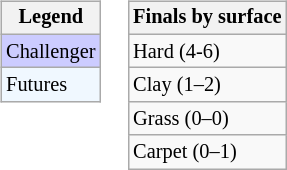<table>
<tr valign=top>
<td><br><table class=wikitable style="font-size:85%">
<tr>
<th>Legend</th>
</tr>
<tr style="background:#ccccff;">
<td>Challenger</td>
</tr>
<tr style="background:#f0f8ff;">
<td>Futures</td>
</tr>
</table>
</td>
<td><br><table class=wikitable style="font-size:85%">
<tr>
<th>Finals by surface</th>
</tr>
<tr>
<td>Hard (4-6)</td>
</tr>
<tr>
<td>Clay (1–2)</td>
</tr>
<tr>
<td>Grass (0–0)</td>
</tr>
<tr>
<td>Carpet (0–1)</td>
</tr>
</table>
</td>
</tr>
</table>
